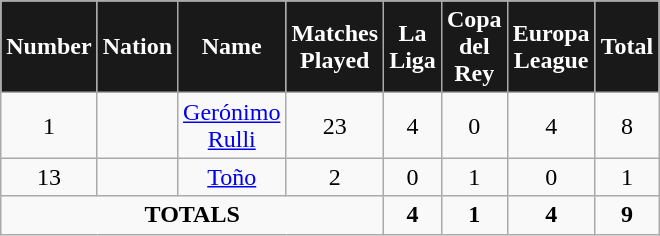<table class="wikitable"  style="text-align:center; font-size:100%; ">
<tr>
<th style="background:#191919; color:white; width:0px;">Number</th>
<th style="background:#191919; color:white; width:0px;">Nation</th>
<th style="background:#191919; color:white; width:0px;">Name</th>
<th style="background:#191919; color:white; width:0px;">Matches<br>Played</th>
<th style="background:#191919; color:white; width:0px;">La Liga</th>
<th style="background:#191919; color:white; width:0px;">Copa del Rey</th>
<th style="background:#191919; color:white; width:0px;">Europa League</th>
<th style="background:#191919; color:white; width:0px;">Total</th>
</tr>
<tr>
<td>1</td>
<td></td>
<td><a href='#'>Gerónimo Rulli</a></td>
<td>23</td>
<td>4</td>
<td>0</td>
<td>4</td>
<td>8</td>
</tr>
<tr>
<td>13</td>
<td></td>
<td><a href='#'>Toño</a></td>
<td>2</td>
<td>0</td>
<td>1</td>
<td>0</td>
<td>1</td>
</tr>
<tr>
<td colspan=4><strong>TOTALS</strong></td>
<td><strong>4</strong></td>
<td><strong>1</strong></td>
<td><strong>4</strong></td>
<td><strong>9</strong></td>
</tr>
</table>
